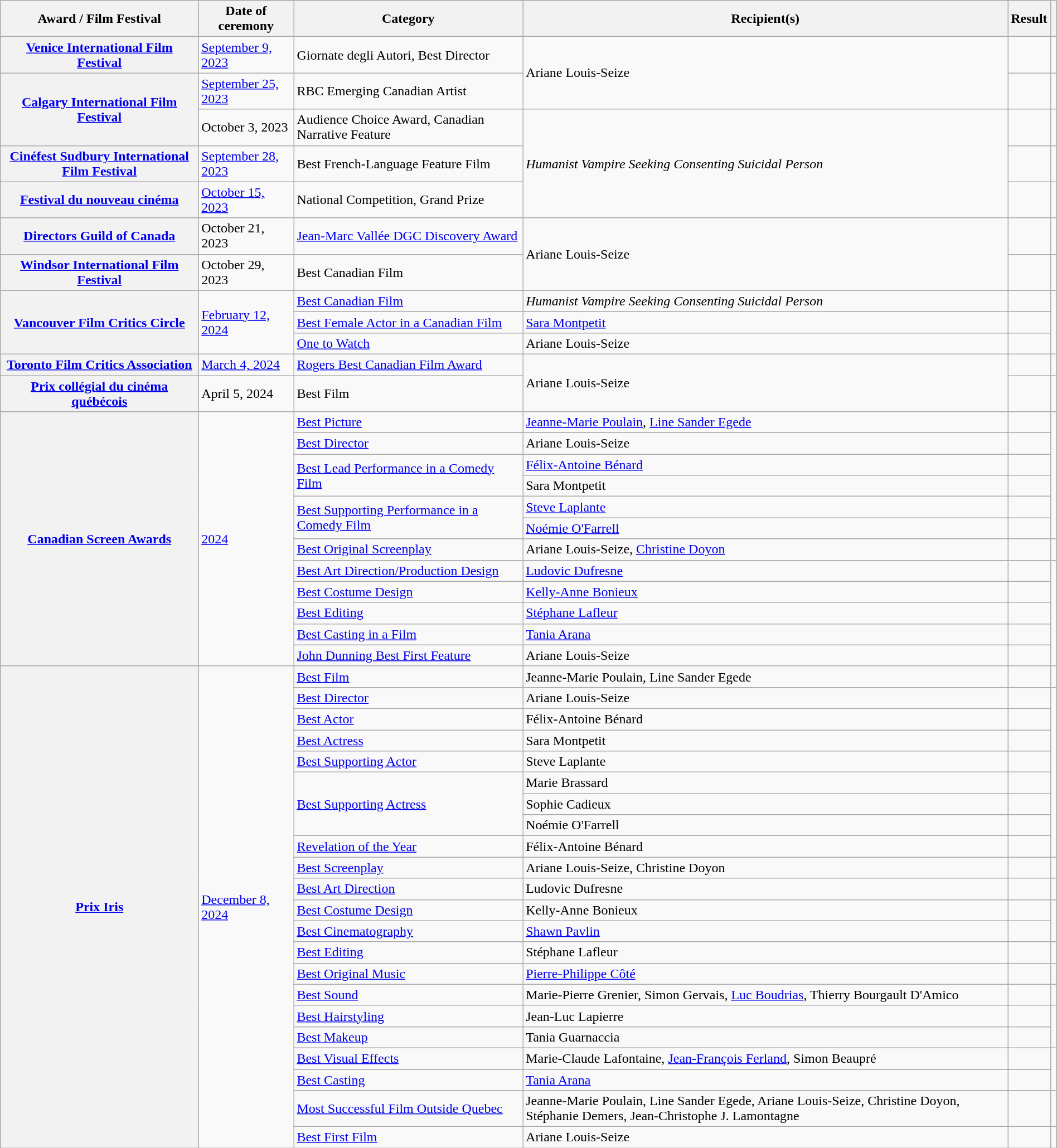<table class="wikitable sortable plainrowheaders" style="width: 100%;">
<tr>
<th scope="col">Award / Film Festival</th>
<th scope="col">Date of ceremony</th>
<th scope="col">Category</th>
<th scope="col">Recipient(s)</th>
<th scope="col">Result</th>
<th scope="col" class="unsortable"></th>
</tr>
<tr>
<th scope="row"><a href='#'>Venice International Film Festival</a></th>
<td><a href='#'>September 9, 2023</a></td>
<td>Giornate degli Autori, Best Director</td>
<td rowspan=2>Ariane Louis-Seize</td>
<td></td>
<td></td>
</tr>
<tr>
<th scope=row rowspan=2><a href='#'>Calgary International Film Festival</a></th>
<td><a href='#'>September 25, 2023</a></td>
<td>RBC Emerging Canadian Artist</td>
<td></td>
<td></td>
</tr>
<tr>
<td>October 3, 2023</td>
<td>Audience Choice Award, Canadian Narrative Feature</td>
<td rowspan=3><em>Humanist Vampire Seeking Consenting Suicidal Person</em></td>
<td></td>
<td></td>
</tr>
<tr>
<th scope=row><a href='#'>Cinéfest Sudbury International Film Festival</a></th>
<td><a href='#'>September 28, 2023</a></td>
<td>Best French-Language Feature Film</td>
<td></td>
<td></td>
</tr>
<tr>
<th scope=row><a href='#'>Festival du nouveau cinéma</a></th>
<td><a href='#'>October 15, 2023</a></td>
<td>National Competition, Grand Prize</td>
<td></td>
<td></td>
</tr>
<tr>
<th scope=row><a href='#'>Directors Guild of Canada</a></th>
<td>October 21, 2023</td>
<td><a href='#'>Jean-Marc Vallée DGC Discovery Award</a></td>
<td rowspan=2>Ariane Louis-Seize</td>
<td></td>
<td></td>
</tr>
<tr>
<th scope=row><a href='#'>Windsor International Film Festival</a></th>
<td>October 29, 2023</td>
<td>Best Canadian Film</td>
<td></td>
<td></td>
</tr>
<tr>
<th rowspan="3" scope="row"><a href='#'>Vancouver Film Critics Circle</a></th>
<td rowspan="3"><a href='#'>February 12, 2024</a></td>
<td><a href='#'>Best Canadian Film</a></td>
<td><em>Humanist Vampire Seeking Consenting Suicidal Person</em></td>
<td></td>
<td rowspan="3" align="center"></td>
</tr>
<tr>
<td><a href='#'>Best Female Actor in a Canadian Film</a></td>
<td><a href='#'>Sara Montpetit</a></td>
<td></td>
</tr>
<tr>
<td><a href='#'>One to Watch</a></td>
<td>Ariane Louis-Seize</td>
<td></td>
</tr>
<tr>
<th scope="row"><a href='#'>Toronto Film Critics Association</a></th>
<td><a href='#'>March 4, 2024</a></td>
<td><a href='#'>Rogers Best Canadian Film Award</a></td>
<td rowspan="2">Ariane Louis-Seize</td>
<td></td>
<td></td>
</tr>
<tr>
<th scope="row"><a href='#'>Prix collégial du cinéma québécois</a></th>
<td>April 5, 2024</td>
<td>Best Film</td>
<td></td>
<td></td>
</tr>
<tr>
<th scope="row" rowspan=12><a href='#'>Canadian Screen Awards</a></th>
<td rowspan=12><a href='#'>2024</a></td>
<td><a href='#'>Best Picture</a></td>
<td><a href='#'>Jeanne-Marie Poulain</a>, <a href='#'>Line Sander Egede</a></td>
<td></td>
<td rowspan=6></td>
</tr>
<tr>
<td><a href='#'>Best Director</a></td>
<td>Ariane Louis-Seize</td>
<td></td>
</tr>
<tr>
<td rowspan=2><a href='#'>Best Lead Performance in a Comedy Film</a></td>
<td><a href='#'>Félix-Antoine Bénard</a></td>
<td></td>
</tr>
<tr>
<td>Sara Montpetit</td>
<td></td>
</tr>
<tr>
<td rowspan=2><a href='#'>Best Supporting Performance in a Comedy Film</a></td>
<td><a href='#'>Steve Laplante</a></td>
<td></td>
</tr>
<tr>
<td><a href='#'>Noémie O'Farrell</a></td>
<td></td>
</tr>
<tr>
<td><a href='#'>Best Original Screenplay</a></td>
<td>Ariane Louis-Seize, <a href='#'>Christine Doyon</a></td>
<td></td>
<td></td>
</tr>
<tr>
<td><a href='#'>Best Art Direction/Production Design</a></td>
<td><a href='#'>Ludovic Dufresne</a></td>
<td></td>
<td rowspan=5></td>
</tr>
<tr>
<td><a href='#'>Best Costume Design</a></td>
<td><a href='#'>Kelly-Anne Bonieux</a></td>
<td></td>
</tr>
<tr>
<td><a href='#'>Best Editing</a></td>
<td><a href='#'>Stéphane Lafleur</a></td>
<td></td>
</tr>
<tr>
<td><a href='#'>Best Casting in a Film</a></td>
<td><a href='#'>Tania Arana</a></td>
<td></td>
</tr>
<tr>
<td><a href='#'>John Dunning Best First Feature</a></td>
<td>Ariane Louis-Seize</td>
<td></td>
</tr>
<tr>
<th scope="row" rowspan=22><a href='#'>Prix Iris</a></th>
<td rowspan=22><a href='#'>December 8, 2024</a></td>
<td><a href='#'>Best Film</a></td>
<td>Jeanne-Marie Poulain, Line Sander Egede</td>
<td></td>
<td></td>
</tr>
<tr>
<td><a href='#'>Best Director</a></td>
<td>Ariane Louis-Seize</td>
<td></td>
<td rowspan=8></td>
</tr>
<tr>
<td><a href='#'>Best Actor</a></td>
<td>Félix-Antoine Bénard</td>
<td></td>
</tr>
<tr>
<td><a href='#'>Best Actress</a></td>
<td>Sara Montpetit</td>
<td></td>
</tr>
<tr>
<td><a href='#'>Best Supporting Actor</a></td>
<td>Steve Laplante</td>
<td></td>
</tr>
<tr>
<td rowspan=3><a href='#'>Best Supporting Actress</a></td>
<td>Marie Brassard</td>
<td></td>
</tr>
<tr>
<td>Sophie Cadieux</td>
<td></td>
</tr>
<tr>
<td>Noémie O'Farrell</td>
<td></td>
</tr>
<tr>
<td><a href='#'>Revelation of the Year</a></td>
<td>Félix-Antoine Bénard</td>
<td></td>
</tr>
<tr>
<td><a href='#'>Best Screenplay</a></td>
<td>Ariane Louis-Seize, Christine Doyon</td>
<td></td>
<td></td>
</tr>
<tr>
<td><a href='#'>Best Art Direction</a></td>
<td>Ludovic Dufresne</td>
<td></td>
<td></td>
</tr>
<tr>
<td><a href='#'>Best Costume Design</a></td>
<td>Kelly-Anne Bonieux</td>
<td></td>
<td rowspan=2></td>
</tr>
<tr>
<td><a href='#'>Best Cinematography</a></td>
<td><a href='#'>Shawn Pavlin</a></td>
<td></td>
</tr>
<tr>
<td><a href='#'>Best Editing</a></td>
<td>Stéphane Lafleur</td>
<td></td>
<td></td>
</tr>
<tr>
<td><a href='#'>Best Original Music</a></td>
<td><a href='#'>Pierre-Philippe Côté</a></td>
<td></td>
<td></td>
</tr>
<tr>
<td><a href='#'>Best Sound</a></td>
<td>Marie-Pierre Grenier, Simon Gervais, <a href='#'>Luc Boudrias</a>, Thierry Bourgault D'Amico</td>
<td></td>
<td></td>
</tr>
<tr>
<td><a href='#'>Best Hairstyling</a></td>
<td>Jean-Luc Lapierre</td>
<td></td>
<td rowspan=2></td>
</tr>
<tr>
<td><a href='#'>Best Makeup</a></td>
<td>Tania Guarnaccia</td>
<td></td>
</tr>
<tr>
<td><a href='#'>Best Visual Effects</a></td>
<td>Marie-Claude Lafontaine, <a href='#'>Jean-François Ferland</a>, Simon Beaupré</td>
<td></td>
<td rowspan=2></td>
</tr>
<tr>
<td><a href='#'>Best Casting</a></td>
<td><a href='#'>Tania Arana</a></td>
<td></td>
</tr>
<tr>
<td><a href='#'>Most Successful Film Outside Quebec</a></td>
<td>Jeanne-Marie Poulain, Line Sander Egede, Ariane Louis-Seize, Christine Doyon, Stéphanie Demers, Jean-Christophe J. Lamontagne</td>
<td></td>
<td></td>
</tr>
<tr>
<td><a href='#'>Best First Film</a></td>
<td>Ariane Louis-Seize</td>
<td></td>
<td></td>
</tr>
</table>
